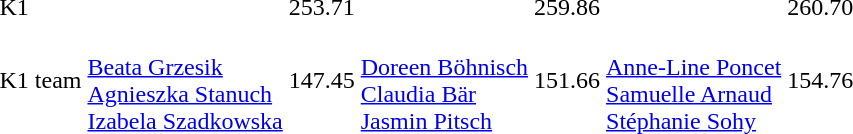<table>
<tr>
<td>K1</td>
<td></td>
<td>253.71</td>
<td></td>
<td>259.86</td>
<td></td>
<td>260.70</td>
</tr>
<tr>
<td>K1 team</td>
<td><br><a href='#'>Beata Grzesik</a><br><a href='#'>Agnieszka Stanuch</a><br><a href='#'>Izabela Szadkowska</a></td>
<td>147.45</td>
<td><br><a href='#'>Doreen Böhnisch</a><br><a href='#'>Claudia Bär</a><br><a href='#'>Jasmin Pitsch</a></td>
<td>151.66</td>
<td><br><a href='#'>Anne-Line Poncet</a><br><a href='#'>Samuelle Arnaud</a><br><a href='#'>Stéphanie Sohy</a></td>
<td>154.76</td>
</tr>
</table>
